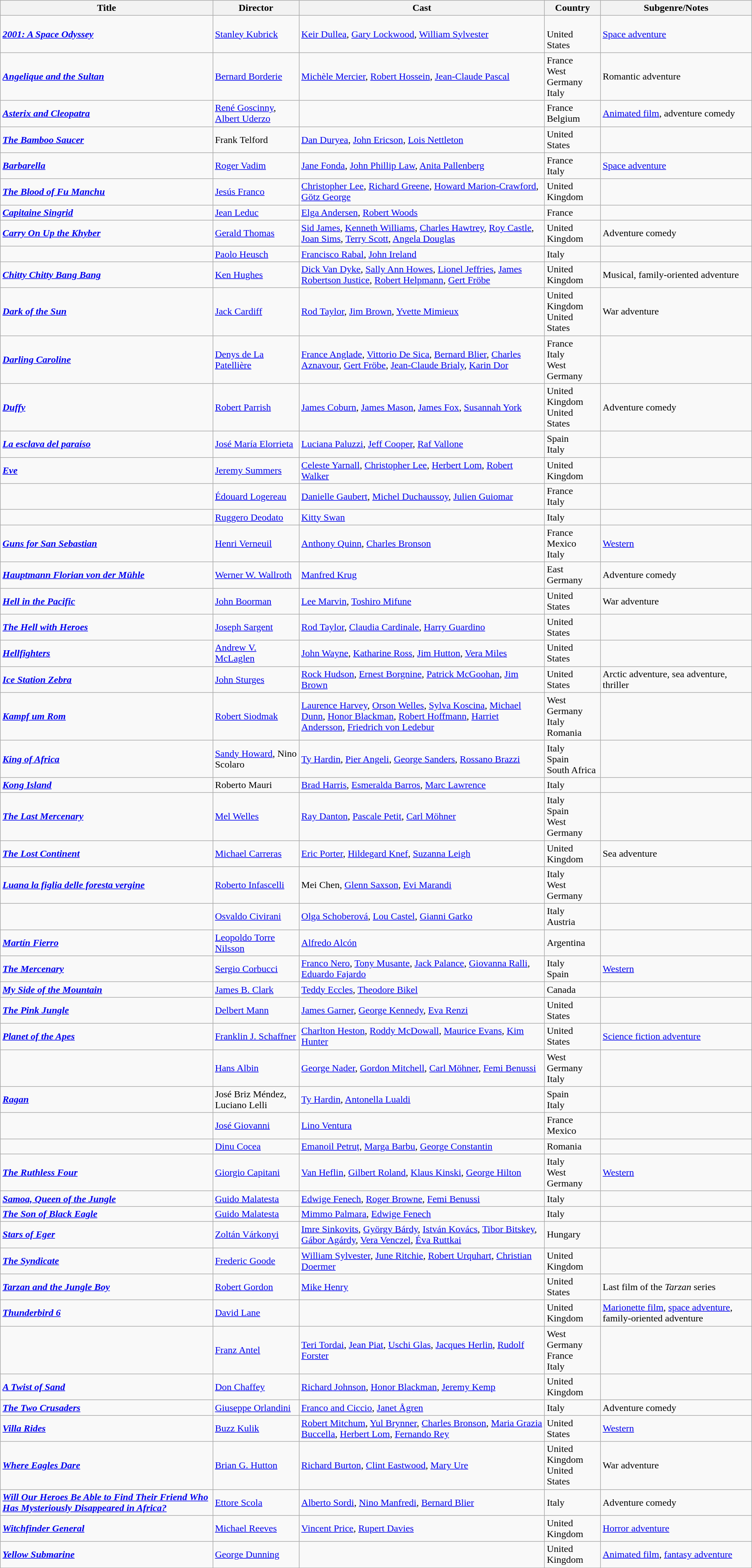<table class="wikitable">
<tr>
<th>Title</th>
<th>Director</th>
<th style="width: 400px;">Cast</th>
<th>Country</th>
<th>Subgenre/Notes</th>
</tr>
<tr>
<td><strong><em><a href='#'>2001: A Space Odyssey</a></em></strong></td>
<td><a href='#'>Stanley Kubrick</a></td>
<td><a href='#'>Keir Dullea</a>, <a href='#'>Gary Lockwood</a>, <a href='#'>William Sylvester</a></td>
<td><br>United States</td>
<td><a href='#'>Space adventure</a></td>
</tr>
<tr>
<td><strong><em><a href='#'>Angelique and the Sultan</a></em></strong></td>
<td><a href='#'>Bernard Borderie</a></td>
<td><a href='#'>Michèle Mercier</a>, <a href='#'>Robert Hossein</a>, <a href='#'>Jean-Claude Pascal</a></td>
<td>France<br>West Germany<br>Italy</td>
<td>Romantic adventure</td>
</tr>
<tr>
<td><strong><em><a href='#'>Asterix and Cleopatra</a></em></strong></td>
<td><a href='#'>René Goscinny</a>, <a href='#'>Albert Uderzo</a></td>
<td></td>
<td>France<br>Belgium</td>
<td><a href='#'>Animated film</a>, adventure comedy</td>
</tr>
<tr>
<td><strong><em><a href='#'>The Bamboo Saucer</a></em></strong></td>
<td>Frank Telford</td>
<td><a href='#'>Dan Duryea</a>, <a href='#'>John Ericson</a>, <a href='#'>Lois Nettleton</a></td>
<td>United States</td>
<td></td>
</tr>
<tr>
<td><strong><em><a href='#'>Barbarella</a></em></strong></td>
<td><a href='#'>Roger Vadim</a></td>
<td><a href='#'>Jane Fonda</a>, <a href='#'>John Phillip Law</a>, <a href='#'>Anita Pallenberg</a></td>
<td>France<br>Italy</td>
<td><a href='#'>Space adventure</a></td>
</tr>
<tr>
<td><strong><em><a href='#'>The Blood of Fu Manchu</a></em></strong></td>
<td><a href='#'>Jesús Franco</a></td>
<td><a href='#'>Christopher Lee</a>, <a href='#'>Richard Greene</a>, <a href='#'>Howard Marion-Crawford</a>, <a href='#'>Götz George</a></td>
<td>United Kingdom</td>
<td></td>
</tr>
<tr>
<td><strong><em><a href='#'>Capitaine Singrid</a></em></strong></td>
<td><a href='#'>Jean Leduc</a></td>
<td><a href='#'>Elga Andersen</a>, <a href='#'>Robert Woods</a></td>
<td>France</td>
<td></td>
</tr>
<tr>
<td><strong><em><a href='#'>Carry On Up the Khyber</a></em></strong></td>
<td><a href='#'>Gerald Thomas</a></td>
<td><a href='#'>Sid James</a>, <a href='#'>Kenneth Williams</a>, <a href='#'>Charles Hawtrey</a>, <a href='#'>Roy Castle</a>, <a href='#'>Joan Sims</a>, <a href='#'>Terry Scott</a>, <a href='#'>Angela Douglas</a></td>
<td>United Kingdom</td>
<td>Adventure comedy</td>
</tr>
<tr>
<td><strong><em></em></strong></td>
<td><a href='#'>Paolo Heusch</a></td>
<td><a href='#'>Francisco Rabal</a>, <a href='#'>John Ireland</a></td>
<td>Italy</td>
<td></td>
</tr>
<tr>
<td><strong><em><a href='#'>Chitty Chitty Bang Bang</a></em></strong></td>
<td><a href='#'>Ken Hughes</a></td>
<td><a href='#'>Dick Van Dyke</a>, <a href='#'>Sally Ann Howes</a>, <a href='#'>Lionel Jeffries</a>, <a href='#'>James Robertson Justice</a>, <a href='#'>Robert Helpmann</a>, <a href='#'>Gert Fröbe</a></td>
<td>United Kingdom</td>
<td>Musical, family-oriented adventure</td>
</tr>
<tr>
<td><strong><em><a href='#'>Dark of the Sun</a></em></strong></td>
<td><a href='#'>Jack Cardiff</a></td>
<td><a href='#'>Rod Taylor</a>, <a href='#'>Jim Brown</a>, <a href='#'>Yvette Mimieux</a></td>
<td>United Kingdom<br>United States</td>
<td>War adventure</td>
</tr>
<tr>
<td><strong><em><a href='#'>Darling Caroline</a></em></strong></td>
<td><a href='#'>Denys de La Patellière</a></td>
<td><a href='#'>France Anglade</a>, <a href='#'>Vittorio De Sica</a>, <a href='#'>Bernard Blier</a>, <a href='#'>Charles Aznavour</a>, <a href='#'>Gert Fröbe</a>, <a href='#'>Jean-Claude Brialy</a>, <a href='#'>Karin Dor</a></td>
<td>France<br>Italy<br>West Germany</td>
<td></td>
</tr>
<tr>
<td><strong><em><a href='#'>Duffy</a></em></strong></td>
<td><a href='#'>Robert Parrish</a></td>
<td><a href='#'>James Coburn</a>, <a href='#'>James Mason</a>, <a href='#'>James Fox</a>, <a href='#'>Susannah York</a></td>
<td>United Kingdom<br>United States</td>
<td>Adventure comedy</td>
</tr>
<tr>
<td><strong><em><a href='#'>La esclava del paraíso</a></em></strong></td>
<td><a href='#'>José María Elorrieta</a></td>
<td><a href='#'>Luciana Paluzzi</a>, <a href='#'>Jeff Cooper</a>, <a href='#'>Raf Vallone</a></td>
<td>Spain<br>Italy</td>
<td></td>
</tr>
<tr>
<td><strong><em><a href='#'>Eve</a></em></strong></td>
<td><a href='#'>Jeremy Summers</a></td>
<td><a href='#'>Celeste Yarnall</a>, <a href='#'>Christopher Lee</a>, <a href='#'>Herbert Lom</a>, <a href='#'>Robert Walker</a></td>
<td>United Kingdom</td>
<td></td>
</tr>
<tr>
<td><strong><em></em></strong></td>
<td><a href='#'>Édouard Logereau</a></td>
<td><a href='#'>Danielle Gaubert</a>, <a href='#'>Michel Duchaussoy</a>, <a href='#'>Julien Guiomar</a></td>
<td>France<br>Italy</td>
<td></td>
</tr>
<tr>
<td><strong><em></em></strong></td>
<td><a href='#'>Ruggero Deodato</a></td>
<td><a href='#'>Kitty Swan</a></td>
<td>Italy</td>
<td></td>
</tr>
<tr>
<td><strong><em><a href='#'>Guns for San Sebastian</a></em></strong></td>
<td><a href='#'>Henri Verneuil</a></td>
<td><a href='#'>Anthony Quinn</a>, <a href='#'>Charles Bronson</a></td>
<td>France<br>Mexico<br>Italy</td>
<td><a href='#'>Western</a></td>
</tr>
<tr>
<td><strong><em><a href='#'>Hauptmann Florian von der Mühle</a></em></strong></td>
<td><a href='#'>Werner W. Wallroth</a></td>
<td><a href='#'>Manfred Krug</a></td>
<td>East Germany</td>
<td>Adventure comedy</td>
</tr>
<tr>
<td><strong><em><a href='#'>Hell in the Pacific</a></em></strong></td>
<td><a href='#'>John Boorman</a></td>
<td><a href='#'>Lee Marvin</a>, <a href='#'>Toshiro Mifune</a></td>
<td>United States</td>
<td>War adventure</td>
</tr>
<tr>
<td><strong><em><a href='#'>The Hell with Heroes</a></em></strong></td>
<td><a href='#'>Joseph Sargent</a></td>
<td><a href='#'>Rod Taylor</a>, <a href='#'>Claudia Cardinale</a>, <a href='#'>Harry Guardino</a></td>
<td>United States</td>
<td></td>
</tr>
<tr>
<td><strong><em><a href='#'>Hellfighters</a></em></strong></td>
<td><a href='#'>Andrew V. McLaglen</a></td>
<td><a href='#'>John Wayne</a>, <a href='#'>Katharine Ross</a>, <a href='#'>Jim Hutton</a>, <a href='#'>Vera Miles</a></td>
<td>United States</td>
<td></td>
</tr>
<tr>
<td><strong><em><a href='#'>Ice Station Zebra</a></em></strong></td>
<td><a href='#'>John Sturges</a></td>
<td><a href='#'>Rock Hudson</a>, <a href='#'>Ernest Borgnine</a>, <a href='#'>Patrick McGoohan</a>, <a href='#'>Jim Brown</a></td>
<td>United States</td>
<td>Arctic adventure, sea adventure, thriller</td>
</tr>
<tr>
<td><strong><em><a href='#'>Kampf um Rom</a></em></strong></td>
<td><a href='#'>Robert Siodmak</a></td>
<td><a href='#'>Laurence Harvey</a>, <a href='#'>Orson Welles</a>, <a href='#'>Sylva Koscina</a>, <a href='#'>Michael Dunn</a>, <a href='#'>Honor Blackman</a>, <a href='#'>Robert Hoffmann</a>, <a href='#'>Harriet Andersson</a>, <a href='#'>Friedrich von Ledebur</a></td>
<td>West Germany<br>Italy<br>Romania</td>
<td></td>
</tr>
<tr>
<td><strong><em><a href='#'>King of Africa</a></em></strong></td>
<td><a href='#'>Sandy Howard</a>, Nino Scolaro</td>
<td><a href='#'>Ty Hardin</a>, <a href='#'>Pier Angeli</a>, <a href='#'>George Sanders</a>, <a href='#'>Rossano Brazzi</a></td>
<td>Italy<br>Spain<br>South Africa</td>
<td></td>
</tr>
<tr>
<td><strong><em><a href='#'>Kong Island</a></em></strong></td>
<td>Roberto Mauri</td>
<td><a href='#'>Brad Harris</a>, <a href='#'>Esmeralda Barros</a>, <a href='#'>Marc Lawrence</a></td>
<td>Italy</td>
<td></td>
</tr>
<tr>
<td><strong><em><a href='#'>The Last Mercenary</a></em></strong></td>
<td><a href='#'>Mel Welles</a></td>
<td><a href='#'>Ray Danton</a>, <a href='#'>Pascale Petit</a>, <a href='#'>Carl Möhner</a></td>
<td>Italy<br>Spain<br>West Germany</td>
<td></td>
</tr>
<tr>
<td><strong><em><a href='#'>The Lost Continent</a></em></strong></td>
<td><a href='#'>Michael Carreras</a></td>
<td><a href='#'>Eric Porter</a>, <a href='#'>Hildegard Knef</a>, <a href='#'>Suzanna Leigh</a></td>
<td>United Kingdom</td>
<td>Sea adventure</td>
</tr>
<tr>
<td><strong><em><a href='#'>Luana la figlia delle foresta vergine</a></em></strong></td>
<td><a href='#'>Roberto Infascelli</a></td>
<td>Mei Chen, <a href='#'>Glenn Saxson</a>, <a href='#'>Evi Marandi</a></td>
<td>Italy<br>West Germany</td>
<td></td>
</tr>
<tr>
<td><strong><em></em></strong></td>
<td><a href='#'>Osvaldo Civirani</a></td>
<td><a href='#'>Olga Schoberová</a>, <a href='#'>Lou Castel</a>, <a href='#'>Gianni Garko</a></td>
<td>Italy<br>Austria</td>
<td></td>
</tr>
<tr>
<td><strong><em><a href='#'>Martín Fierro</a></em></strong></td>
<td><a href='#'>Leopoldo Torre Nilsson</a></td>
<td><a href='#'>Alfredo Alcón</a></td>
<td>Argentina</td>
<td></td>
</tr>
<tr>
<td><strong><em><a href='#'>The Mercenary</a></em></strong></td>
<td><a href='#'>Sergio Corbucci</a></td>
<td><a href='#'>Franco Nero</a>, <a href='#'>Tony Musante</a>, <a href='#'>Jack Palance</a>, <a href='#'>Giovanna Ralli</a>, <a href='#'>Eduardo Fajardo</a></td>
<td>Italy<br>Spain</td>
<td><a href='#'>Western</a></td>
</tr>
<tr>
<td><strong><em><a href='#'>My Side of the Mountain</a></em></strong></td>
<td><a href='#'>James B. Clark</a></td>
<td><a href='#'>Teddy Eccles</a>, <a href='#'>Theodore Bikel</a></td>
<td>Canada</td>
<td></td>
</tr>
<tr>
<td><strong><em><a href='#'>The Pink Jungle</a></em></strong></td>
<td><a href='#'>Delbert Mann</a></td>
<td><a href='#'>James Garner</a>, <a href='#'>George Kennedy</a>, <a href='#'>Eva Renzi</a></td>
<td>United States</td>
<td></td>
</tr>
<tr>
<td><strong><em><a href='#'>Planet of the Apes</a></em></strong></td>
<td><a href='#'>Franklin J. Schaffner</a></td>
<td><a href='#'>Charlton Heston</a>, <a href='#'>Roddy McDowall</a>, <a href='#'>Maurice Evans</a>, <a href='#'>Kim Hunter</a></td>
<td>United States</td>
<td><a href='#'>Science fiction adventure</a></td>
</tr>
<tr>
<td><strong><em></em></strong></td>
<td><a href='#'>Hans Albin</a></td>
<td><a href='#'>George Nader</a>, <a href='#'>Gordon Mitchell</a>, <a href='#'>Carl Möhner</a>, <a href='#'>Femi Benussi</a></td>
<td>West Germany<br>Italy</td>
<td></td>
</tr>
<tr>
<td><strong><em><a href='#'>Ragan</a></em></strong></td>
<td>José Briz Méndez, Luciano Lelli</td>
<td><a href='#'>Ty Hardin</a>, <a href='#'>Antonella Lualdi</a></td>
<td>Spain<br>Italy</td>
<td></td>
</tr>
<tr>
<td><strong><em></em></strong></td>
<td><a href='#'>José Giovanni</a></td>
<td><a href='#'>Lino Ventura</a></td>
<td>France<br>Mexico</td>
<td></td>
</tr>
<tr>
<td><strong><em></em></strong></td>
<td><a href='#'>Dinu Cocea</a></td>
<td><a href='#'>Emanoil Petruț</a>, <a href='#'>Marga Barbu</a>, <a href='#'>George Constantin</a></td>
<td>Romania</td>
<td></td>
</tr>
<tr>
<td><strong><em><a href='#'>The Ruthless Four</a></em></strong></td>
<td><a href='#'>Giorgio Capitani</a></td>
<td><a href='#'>Van Heflin</a>, <a href='#'>Gilbert Roland</a>, <a href='#'>Klaus Kinski</a>, <a href='#'>George Hilton</a></td>
<td>Italy<br>West Germany</td>
<td><a href='#'>Western</a></td>
</tr>
<tr>
<td><strong><em><a href='#'>Samoa, Queen of the Jungle</a></em></strong></td>
<td><a href='#'>Guido Malatesta</a></td>
<td><a href='#'>Edwige Fenech</a>, <a href='#'>Roger Browne</a>, <a href='#'>Femi Benussi</a></td>
<td>Italy</td>
<td></td>
</tr>
<tr>
<td><strong><em><a href='#'>The Son of Black Eagle</a></em></strong></td>
<td><a href='#'>Guido Malatesta</a></td>
<td><a href='#'>Mimmo Palmara</a>, <a href='#'>Edwige Fenech</a></td>
<td>Italy</td>
<td></td>
</tr>
<tr>
<td><strong><em><a href='#'>Stars of Eger</a></em></strong></td>
<td><a href='#'>Zoltán Várkonyi</a></td>
<td><a href='#'>Imre Sinkovits</a>, <a href='#'>György Bárdy</a>, <a href='#'>István Kovács</a>, <a href='#'>Tibor Bitskey</a>, <a href='#'>Gábor Agárdy</a>, <a href='#'>Vera Venczel</a>, <a href='#'>Éva Ruttkai</a></td>
<td>Hungary</td>
<td></td>
</tr>
<tr>
<td><strong><em><a href='#'>The Syndicate</a></em></strong></td>
<td><a href='#'>Frederic Goode</a></td>
<td><a href='#'>William Sylvester</a>, <a href='#'>June Ritchie</a>, <a href='#'>Robert Urquhart</a>, <a href='#'>Christian Doermer</a></td>
<td>United Kingdom</td>
<td></td>
</tr>
<tr>
<td><strong><em><a href='#'>Tarzan and the Jungle Boy</a></em></strong></td>
<td><a href='#'>Robert Gordon</a></td>
<td><a href='#'>Mike Henry</a></td>
<td>United States</td>
<td>Last film of the <em>Tarzan</em> series</td>
</tr>
<tr>
<td><strong><em><a href='#'>Thunderbird 6</a></em></strong></td>
<td><a href='#'>David Lane</a></td>
<td></td>
<td>United Kingdom</td>
<td><a href='#'>Marionette film</a>, <a href='#'>space adventure</a>, family-oriented adventure</td>
</tr>
<tr>
<td><strong><em></em></strong></td>
<td><a href='#'>Franz Antel</a></td>
<td><a href='#'>Teri Tordai</a>, <a href='#'>Jean Piat</a>, <a href='#'>Uschi Glas</a>, <a href='#'>Jacques Herlin</a>, <a href='#'>Rudolf Forster</a></td>
<td>West Germany<br>France<br>Italy</td>
<td></td>
</tr>
<tr>
<td><strong><em><a href='#'>A Twist of Sand</a></em></strong></td>
<td><a href='#'>Don Chaffey</a></td>
<td><a href='#'>Richard Johnson</a>, <a href='#'>Honor Blackman</a>, <a href='#'>Jeremy Kemp</a></td>
<td>United Kingdom</td>
<td></td>
</tr>
<tr>
<td><strong><em><a href='#'>The Two Crusaders</a></em></strong></td>
<td><a href='#'>Giuseppe Orlandini</a></td>
<td><a href='#'>Franco and Ciccio</a>, <a href='#'>Janet Ågren</a></td>
<td>Italy</td>
<td>Adventure comedy</td>
</tr>
<tr>
<td><strong><em><a href='#'>Villa Rides</a></em></strong></td>
<td><a href='#'>Buzz Kulik</a></td>
<td><a href='#'>Robert Mitchum</a>, <a href='#'>Yul Brynner</a>, <a href='#'>Charles Bronson</a>, <a href='#'>Maria Grazia Buccella</a>, <a href='#'>Herbert Lom</a>, <a href='#'>Fernando Rey</a></td>
<td>United States</td>
<td><a href='#'>Western</a></td>
</tr>
<tr>
<td><strong><em><a href='#'>Where Eagles Dare</a></em></strong></td>
<td><a href='#'>Brian G. Hutton</a></td>
<td><a href='#'>Richard Burton</a>, <a href='#'>Clint Eastwood</a>, <a href='#'>Mary Ure</a></td>
<td>United Kingdom<br>United States</td>
<td>War adventure</td>
</tr>
<tr>
<td><strong><em><a href='#'>Will Our Heroes Be Able to Find Their Friend Who Has Mysteriously Disappeared in Africa?</a></em></strong></td>
<td><a href='#'>Ettore Scola</a></td>
<td><a href='#'>Alberto Sordi</a>, <a href='#'>Nino Manfredi</a>, <a href='#'>Bernard Blier</a></td>
<td>Italy</td>
<td>Adventure comedy</td>
</tr>
<tr>
<td><strong><em><a href='#'>Witchfinder General</a></em></strong></td>
<td><a href='#'>Michael Reeves</a></td>
<td><a href='#'>Vincent Price</a>, <a href='#'>Rupert Davies</a></td>
<td>United Kingdom</td>
<td><a href='#'>Horror adventure</a></td>
</tr>
<tr>
<td><strong><em><a href='#'>Yellow Submarine</a></em></strong></td>
<td><a href='#'>George Dunning</a></td>
<td></td>
<td>United Kingdom</td>
<td><a href='#'>Animated film</a>, <a href='#'>fantasy adventure</a></td>
</tr>
</table>
